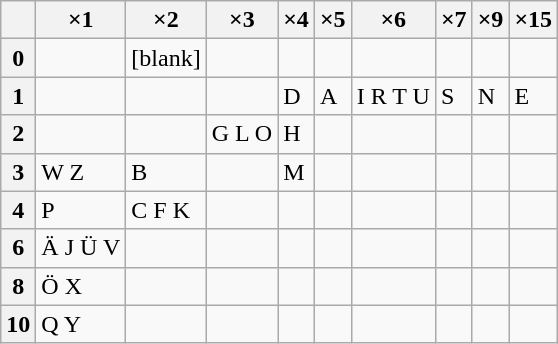<table class="wikitable floatright">
<tr>
<th></th>
<th>×1</th>
<th>×2</th>
<th>×3</th>
<th>×4</th>
<th>×5</th>
<th>×6</th>
<th>×7</th>
<th>×9</th>
<th>×15</th>
</tr>
<tr>
<th>0</th>
<td></td>
<td>[blank]</td>
<td></td>
<td></td>
<td></td>
<td></td>
<td></td>
<td></td>
<td></td>
</tr>
<tr>
<th>1</th>
<td></td>
<td></td>
<td></td>
<td>D</td>
<td>A</td>
<td>I R T U</td>
<td>S</td>
<td>N</td>
<td>E</td>
</tr>
<tr>
<th>2</th>
<td></td>
<td></td>
<td>G L O</td>
<td>H</td>
<td></td>
<td></td>
<td></td>
<td></td>
<td></td>
</tr>
<tr>
<th>3</th>
<td>W Z</td>
<td>B</td>
<td></td>
<td>M</td>
<td></td>
<td></td>
<td></td>
<td></td>
<td></td>
</tr>
<tr>
<th>4</th>
<td>P</td>
<td>C F K</td>
<td></td>
<td></td>
<td></td>
<td></td>
<td></td>
<td></td>
<td></td>
</tr>
<tr>
<th>6</th>
<td>Ä J Ü V</td>
<td></td>
<td></td>
<td></td>
<td></td>
<td></td>
<td></td>
<td></td>
<td></td>
</tr>
<tr>
<th>8</th>
<td>Ö X</td>
<td></td>
<td></td>
<td></td>
<td></td>
<td></td>
<td></td>
<td></td>
<td></td>
</tr>
<tr>
<th>10</th>
<td>Q Y</td>
<td></td>
<td></td>
<td></td>
<td></td>
<td></td>
<td></td>
<td></td>
<td></td>
</tr>
</table>
